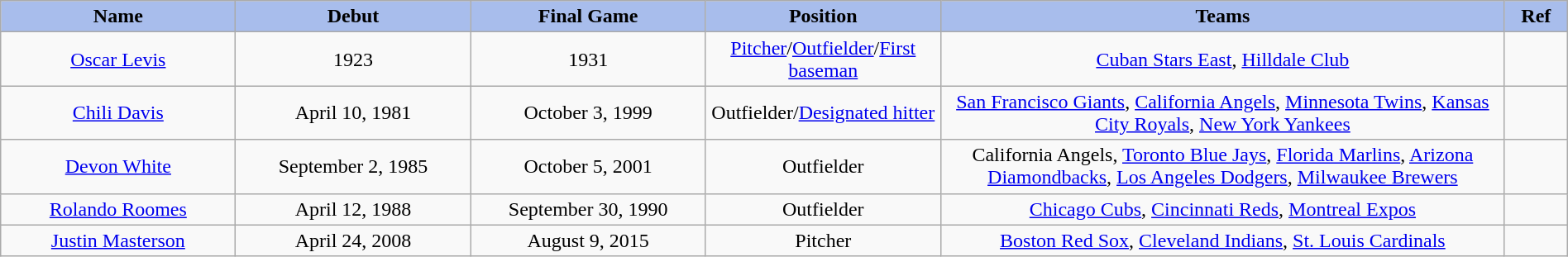<table class="wikitable" style="width: 100%">
<tr>
<th style="background:#A8BDEC;" width=15%>Name</th>
<th width=15% style="background:#A8BDEC;">Debut</th>
<th width=15% style="background:#A8BDEC;">Final Game</th>
<th width=15% style="background:#A8BDEC;">Position</th>
<th width=36% style="background:#A8BDEC;">Teams</th>
<th width=4% style="background:#A8BDEC;">Ref</th>
</tr>
<tr align=center>
<td><a href='#'>Oscar Levis</a></td>
<td>1923</td>
<td>1931</td>
<td><a href='#'>Pitcher</a>/<a href='#'>Outfielder</a>/<a href='#'>First baseman</a></td>
<td><a href='#'>Cuban Stars East</a>, <a href='#'>Hilldale Club</a></td>
<td></td>
</tr>
<tr align=center>
<td><a href='#'>Chili Davis</a></td>
<td>April 10, 1981</td>
<td>October 3, 1999</td>
<td>Outfielder/<a href='#'>Designated hitter</a></td>
<td><a href='#'>San Francisco Giants</a>, <a href='#'>California Angels</a>, <a href='#'>Minnesota Twins</a>, <a href='#'>Kansas City Royals</a>, <a href='#'>New York Yankees</a></td>
<td></td>
</tr>
<tr align=center>
<td><a href='#'>Devon White</a></td>
<td>September 2, 1985</td>
<td>October 5, 2001</td>
<td>Outfielder</td>
<td>California Angels, <a href='#'>Toronto Blue Jays</a>, <a href='#'>Florida Marlins</a>, <a href='#'>Arizona Diamondbacks</a>, <a href='#'>Los Angeles Dodgers</a>, <a href='#'>Milwaukee Brewers</a></td>
<td></td>
</tr>
<tr align=center>
<td><a href='#'>Rolando Roomes</a></td>
<td>April 12, 1988</td>
<td>September 30, 1990</td>
<td>Outfielder</td>
<td><a href='#'>Chicago Cubs</a>, <a href='#'>Cincinnati Reds</a>, <a href='#'>Montreal Expos</a></td>
<td></td>
</tr>
<tr align=center>
<td><a href='#'>Justin Masterson</a></td>
<td>April 24, 2008</td>
<td>August 9, 2015</td>
<td>Pitcher</td>
<td><a href='#'>Boston Red Sox</a>, <a href='#'>Cleveland Indians</a>, <a href='#'>St. Louis Cardinals</a></td>
<td></td>
</tr>
</table>
